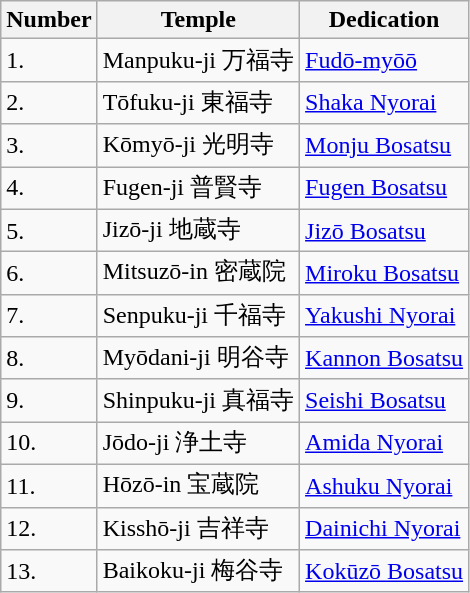<table class="wikitable">
<tr>
<th>Number</th>
<th>Temple</th>
<th>Dedication</th>
</tr>
<tr>
<td>1.</td>
<td>Manpuku-ji 万福寺</td>
<td><a href='#'>Fudō-myōō</a></td>
</tr>
<tr>
<td>2.</td>
<td>Tōfuku-ji 東福寺</td>
<td><a href='#'>Shaka Nyorai</a></td>
</tr>
<tr>
<td>3.</td>
<td>Kōmyō-ji 光明寺</td>
<td><a href='#'>Monju Bosatsu</a></td>
</tr>
<tr>
<td>4.</td>
<td>Fugen-ji 普賢寺</td>
<td><a href='#'>Fugen Bosatsu</a></td>
</tr>
<tr>
<td>5.</td>
<td>Jizō-ji 地蔵寺</td>
<td><a href='#'>Jizō Bosatsu</a></td>
</tr>
<tr>
<td>6.</td>
<td>Mitsuzō-in 密蔵院</td>
<td><a href='#'>Miroku Bosatsu</a></td>
</tr>
<tr>
<td>7.</td>
<td>Senpuku-ji 千福寺</td>
<td><a href='#'>Yakushi Nyorai</a></td>
</tr>
<tr>
<td>8.</td>
<td>Myōdani-ji 明谷寺</td>
<td><a href='#'>Kannon Bosatsu</a></td>
</tr>
<tr>
<td>9.</td>
<td>Shinpuku-ji 真福寺</td>
<td><a href='#'>Seishi Bosatsu</a></td>
</tr>
<tr>
<td>10.</td>
<td>Jōdo-ji 浄土寺</td>
<td><a href='#'>Amida Nyorai</a></td>
</tr>
<tr>
<td>11.</td>
<td>Hōzō-in 宝蔵院</td>
<td><a href='#'>Ashuku Nyorai</a></td>
</tr>
<tr>
<td>12.</td>
<td>Kisshō-ji 吉祥寺</td>
<td><a href='#'>Dainichi Nyorai</a></td>
</tr>
<tr>
<td>13.</td>
<td>Baikoku-ji 梅谷寺</td>
<td><a href='#'>Kokūzō Bosatsu</a></td>
</tr>
</table>
